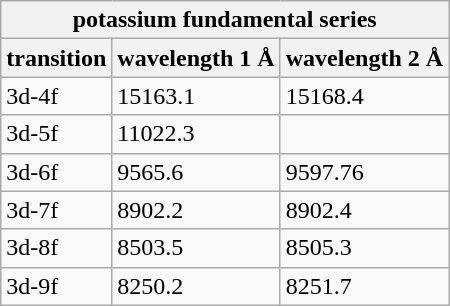<table class="wikitable">
<tr>
<th colspan=3>potassium fundamental series</th>
</tr>
<tr>
<th>transition</th>
<th>wavelength 1 Å</th>
<th>wavelength 2 Å</th>
</tr>
<tr>
<td>3d-4f</td>
<td>15163.1</td>
<td>15168.4</td>
</tr>
<tr>
<td>3d-5f</td>
<td>11022.3</td>
<td></td>
</tr>
<tr>
<td>3d-6f</td>
<td>9565.6</td>
<td>9597.76</td>
</tr>
<tr>
<td>3d-7f</td>
<td>8902.2</td>
<td>8902.4</td>
</tr>
<tr>
<td>3d-8f</td>
<td>8503.5</td>
<td>8505.3</td>
</tr>
<tr>
<td>3d-9f</td>
<td>8250.2</td>
<td>8251.7</td>
</tr>
</table>
